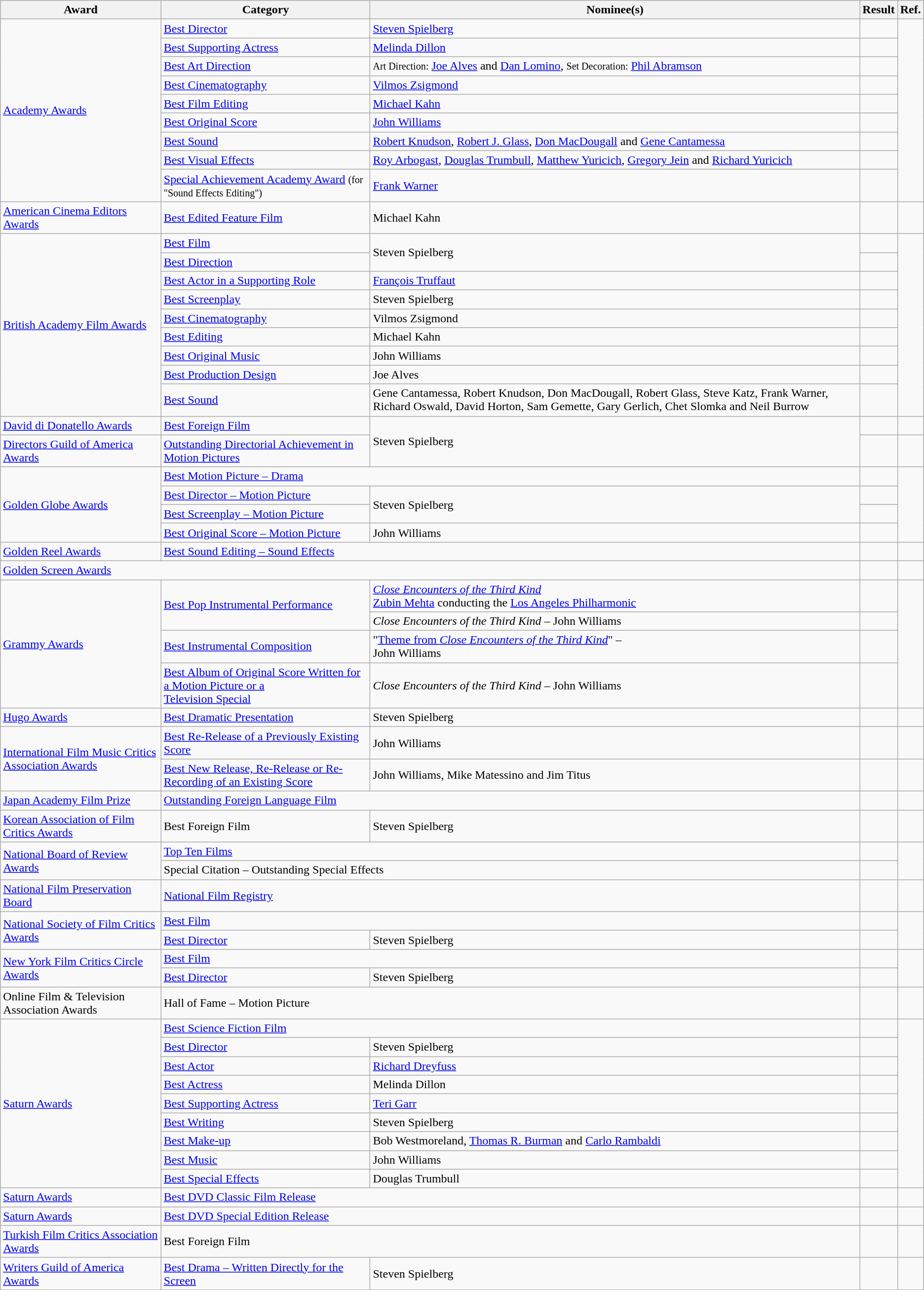<table class="wikitable plainrowheaders">
<tr>
<th>Award</th>
<th>Category</th>
<th>Nominee(s)</th>
<th>Result</th>
<th>Ref.</th>
</tr>
<tr>
<td rowspan="9"><a href='#'>Academy Awards</a></td>
<td><a href='#'>Best Director</a></td>
<td><a href='#'>Steven Spielberg</a></td>
<td></td>
<td align="center" rowspan="9"> <br> </td>
</tr>
<tr>
<td><a href='#'>Best Supporting Actress</a></td>
<td><a href='#'>Melinda Dillon</a></td>
<td></td>
</tr>
<tr>
<td><a href='#'>Best Art Direction</a></td>
<td><small>Art Direction:</small> <a href='#'>Joe Alves</a> and <a href='#'>Dan Lomino</a>, <small>Set Decoration:</small> <a href='#'>Phil Abramson</a></td>
<td></td>
</tr>
<tr>
<td><a href='#'>Best Cinematography</a></td>
<td><a href='#'>Vilmos Zsigmond</a></td>
<td></td>
</tr>
<tr>
<td><a href='#'>Best Film Editing</a></td>
<td><a href='#'>Michael Kahn</a></td>
<td></td>
</tr>
<tr>
<td><a href='#'>Best Original Score</a></td>
<td><a href='#'>John Williams</a></td>
<td></td>
</tr>
<tr>
<td><a href='#'>Best Sound</a></td>
<td><a href='#'>Robert Knudson</a>, <a href='#'>Robert J. Glass</a>, <a href='#'>Don MacDougall</a> and <a href='#'>Gene Cantamessa</a></td>
<td></td>
</tr>
<tr>
<td><a href='#'>Best Visual Effects</a></td>
<td><a href='#'>Roy Arbogast</a>, <a href='#'>Douglas Trumbull</a>, <a href='#'>Matthew Yuricich</a>, <a href='#'>Gregory Jein</a> and <a href='#'>Richard Yuricich</a></td>
<td></td>
</tr>
<tr>
<td><a href='#'>Special Achievement Academy Award</a> <small>(for "Sound Effects Editing")</small></td>
<td><a href='#'>Frank Warner</a></td>
<td></td>
</tr>
<tr>
<td><a href='#'>American Cinema Editors Awards</a></td>
<td><a href='#'>Best Edited Feature Film</a></td>
<td>Michael Kahn</td>
<td></td>
<td align="center"></td>
</tr>
<tr>
<td rowspan="9"><a href='#'>British Academy Film Awards</a></td>
<td><a href='#'>Best Film</a></td>
<td rowspan="2">Steven Spielberg</td>
<td></td>
<td align="center" rowspan="9"></td>
</tr>
<tr>
<td><a href='#'>Best Direction</a></td>
<td></td>
</tr>
<tr>
<td><a href='#'>Best Actor in a Supporting Role</a></td>
<td><a href='#'>François Truffaut</a></td>
<td></td>
</tr>
<tr>
<td><a href='#'>Best Screenplay</a></td>
<td>Steven Spielberg</td>
<td></td>
</tr>
<tr>
<td><a href='#'>Best Cinematography</a></td>
<td>Vilmos Zsigmond</td>
<td></td>
</tr>
<tr>
<td><a href='#'>Best Editing</a></td>
<td>Michael Kahn</td>
<td></td>
</tr>
<tr>
<td><a href='#'>Best Original Music</a></td>
<td>John Williams</td>
<td></td>
</tr>
<tr>
<td><a href='#'>Best Production Design</a></td>
<td>Joe Alves</td>
<td></td>
</tr>
<tr>
<td><a href='#'>Best Sound</a></td>
<td>Gene Cantamessa, Robert Knudson, Don MacDougall, Robert Glass, Steve Katz, Frank Warner, Richard Oswald, David Horton, Sam Gemette, Gary Gerlich, Chet Slomka and Neil Burrow</td>
<td></td>
</tr>
<tr>
<td><a href='#'>David di Donatello Awards</a></td>
<td><a href='#'>Best Foreign Film</a></td>
<td rowspan="2">Steven Spielberg</td>
<td></td>
<td align="center"></td>
</tr>
<tr>
<td><a href='#'>Directors Guild of America Awards</a></td>
<td><a href='#'>Outstanding Directorial Achievement in Motion Pictures</a></td>
<td></td>
<td align="center"></td>
</tr>
<tr>
<td rowspan="4"><a href='#'>Golden Globe Awards</a></td>
<td colspan="2"><a href='#'>Best Motion Picture – Drama</a></td>
<td></td>
<td align="center" rowspan="4"></td>
</tr>
<tr>
<td><a href='#'>Best Director – Motion Picture</a></td>
<td rowspan="2">Steven Spielberg</td>
<td></td>
</tr>
<tr>
<td><a href='#'>Best Screenplay – Motion Picture</a></td>
<td></td>
</tr>
<tr>
<td><a href='#'>Best Original Score – Motion Picture</a></td>
<td>John Williams</td>
<td></td>
</tr>
<tr>
<td><a href='#'>Golden Reel Awards</a></td>
<td colspan="2"><a href='#'>Best Sound Editing – Sound Effects</a></td>
<td></td>
<td align="center"></td>
</tr>
<tr>
<td colspan="3"><a href='#'>Golden Screen Awards</a></td>
<td></td>
<td align="center"></td>
</tr>
<tr>
<td rowspan="4"><a href='#'>Grammy Awards</a></td>
<td rowspan="2"><a href='#'>Best Pop Instrumental Performance</a></td>
<td><em><a href='#'>Close Encounters of the Third Kind</a></em> <br> <a href='#'>Zubin Mehta</a> conducting the <a href='#'>Los Angeles Philharmonic</a></td>
<td></td>
<td align="center" rowspan="4"></td>
</tr>
<tr>
<td><em>Close Encounters of the Third Kind</em> – John Williams</td>
<td></td>
</tr>
<tr>
<td><a href='#'>Best Instrumental Composition</a></td>
<td>"<a href='#'>Theme from <em>Close Encounters of the Third Kind</em></a>" – <br> John Williams</td>
<td></td>
</tr>
<tr>
<td><a href='#'>Best Album of Original Score Written for a Motion Picture or a <br> Television Special</a></td>
<td><em>Close Encounters of the Third Kind</em> – John Williams</td>
<td></td>
</tr>
<tr>
<td><a href='#'>Hugo Awards</a></td>
<td><a href='#'>Best Dramatic Presentation</a></td>
<td>Steven Spielberg</td>
<td></td>
<td align="center"></td>
</tr>
<tr>
<td rowspan="2"><a href='#'>International Film Music Critics Association Awards</a></td>
<td><a href='#'>Best Re-Release of a Previously Existing Score</a></td>
<td>John Williams</td>
<td></td>
<td align="center"></td>
</tr>
<tr>
<td><a href='#'>Best New Release, Re-Release or Re-Recording of an Existing Score</a></td>
<td>John Williams, Mike Matessino and Jim Titus</td>
<td></td>
<td align="center"></td>
</tr>
<tr>
<td><a href='#'>Japan Academy Film Prize</a></td>
<td colspan="2"><a href='#'>Outstanding Foreign Language Film</a></td>
<td></td>
<td align="center"></td>
</tr>
<tr>
<td><a href='#'>Korean Association of Film Critics Awards</a></td>
<td>Best Foreign Film</td>
<td>Steven Spielberg</td>
<td></td>
<td align="center"></td>
</tr>
<tr>
<td rowspan="2"><a href='#'>National Board of Review Awards</a></td>
<td colspan="2"><a href='#'>Top Ten Films</a></td>
<td></td>
<td align="center" rowspan="2"></td>
</tr>
<tr>
<td colspan="2">Special Citation – Outstanding Special Effects</td>
<td></td>
</tr>
<tr>
<td><a href='#'>National Film Preservation Board</a></td>
<td colspan="2"><a href='#'>National Film Registry</a></td>
<td></td>
<td align="center"></td>
</tr>
<tr>
<td rowspan="2"><a href='#'>National Society of Film Critics Awards</a></td>
<td colspan="2"><a href='#'>Best Film</a></td>
<td></td>
<td align="center" rowspan="2"></td>
</tr>
<tr>
<td><a href='#'>Best Director</a></td>
<td>Steven Spielberg</td>
<td></td>
</tr>
<tr>
<td rowspan="2"><a href='#'>New York Film Critics Circle Awards</a></td>
<td colspan="2"><a href='#'>Best Film</a></td>
<td></td>
<td align="center" rowspan="2"></td>
</tr>
<tr>
<td><a href='#'>Best Director</a></td>
<td>Steven Spielberg</td>
<td></td>
</tr>
<tr>
<td>Online Film & Television Association Awards</td>
<td colspan="2">Hall of Fame – Motion Picture</td>
<td></td>
<td align="center"></td>
</tr>
<tr>
<td rowspan="9"><a href='#'>Saturn Awards</a> </td>
<td colspan="2"><a href='#'>Best Science Fiction Film</a></td>
<td></td>
<td align="center" rowspan="9"></td>
</tr>
<tr>
<td><a href='#'>Best Director</a></td>
<td>Steven Spielberg</td>
<td></td>
</tr>
<tr>
<td><a href='#'>Best Actor</a></td>
<td><a href='#'>Richard Dreyfuss</a></td>
<td></td>
</tr>
<tr>
<td><a href='#'>Best Actress</a></td>
<td>Melinda Dillon</td>
<td></td>
</tr>
<tr>
<td><a href='#'>Best Supporting Actress</a></td>
<td><a href='#'>Teri Garr</a></td>
<td></td>
</tr>
<tr>
<td><a href='#'>Best Writing</a></td>
<td>Steven Spielberg</td>
<td></td>
</tr>
<tr>
<td><a href='#'>Best Make-up</a></td>
<td>Bob Westmoreland, <a href='#'>Thomas R. Burman</a> and <a href='#'>Carlo Rambaldi</a></td>
<td></td>
</tr>
<tr>
<td><a href='#'>Best Music</a></td>
<td>John Williams</td>
<td></td>
</tr>
<tr>
<td><a href='#'>Best Special Effects</a></td>
<td>Douglas Trumbull</td>
<td></td>
</tr>
<tr>
<td><a href='#'>Saturn Awards</a> </td>
<td colspan="2"><a href='#'>Best DVD Classic Film Release</a></td>
<td></td>
<td align="center"></td>
</tr>
<tr>
<td><a href='#'>Saturn Awards</a> </td>
<td colspan="2"><a href='#'>Best DVD Special Edition Release</a></td>
<td></td>
<td align="center"></td>
</tr>
<tr>
<td><a href='#'>Turkish Film Critics Association Awards</a></td>
<td colspan="2">Best Foreign Film</td>
<td></td>
<td align="center"></td>
</tr>
<tr>
<td><a href='#'>Writers Guild of America Awards</a></td>
<td><a href='#'>Best Drama – Written Directly for the Screen</a></td>
<td>Steven Spielberg</td>
<td></td>
<td align="center"></td>
</tr>
</table>
